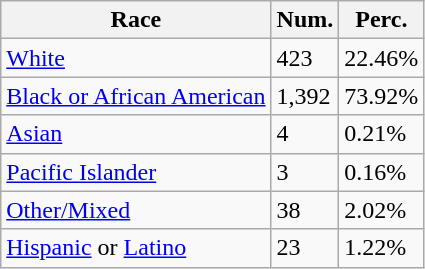<table class="wikitable">
<tr>
<th>Race</th>
<th>Num.</th>
<th>Perc.</th>
</tr>
<tr>
<td><a href='#'>White</a></td>
<td>423</td>
<td>22.46%</td>
</tr>
<tr>
<td><a href='#'>Black or African American</a></td>
<td>1,392</td>
<td>73.92%</td>
</tr>
<tr>
<td><a href='#'>Asian</a></td>
<td>4</td>
<td>0.21%</td>
</tr>
<tr>
<td><a href='#'>Pacific Islander</a></td>
<td>3</td>
<td>0.16%</td>
</tr>
<tr>
<td><a href='#'>Other/Mixed</a></td>
<td>38</td>
<td>2.02%</td>
</tr>
<tr>
<td><a href='#'>Hispanic</a> or <a href='#'>Latino</a></td>
<td>23</td>
<td>1.22%</td>
</tr>
</table>
